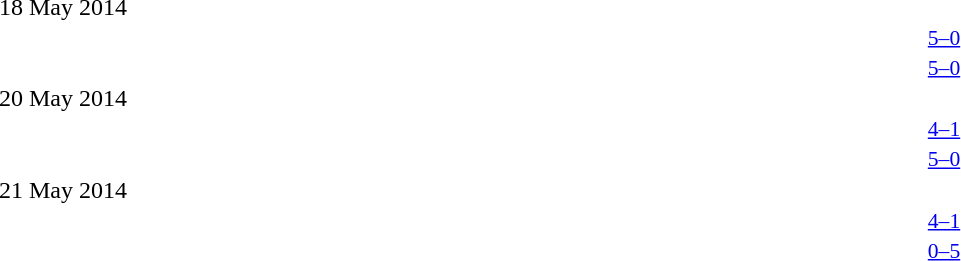<table style="width:100%;" cellspacing="1">
<tr>
<th width=25%></th>
<th width=10%></th>
<th width=25%></th>
</tr>
<tr>
<td colspan=3>18 May 2014</td>
</tr>
<tr style=font-size:90%>
<td align=right></td>
<td align=center><a href='#'>5–0</a></td>
<td></td>
</tr>
<tr style=font-size:90%>
<td align=right></td>
<td align=center><a href='#'>5–0</a></td>
<td></td>
</tr>
<tr>
<td colspan=3>20 May 2014</td>
</tr>
<tr style=font-size:90%>
<td align=right></td>
<td align=center><a href='#'>4–1</a></td>
<td></td>
</tr>
<tr style=font-size:90%>
<td align=right></td>
<td align=center><a href='#'>5–0</a></td>
<td></td>
</tr>
<tr>
<td colspan=3>21 May 2014</td>
</tr>
<tr style=font-size:90%>
<td align=right></td>
<td align=center><a href='#'>4–1</a></td>
<td></td>
</tr>
<tr style=font-size:90%>
<td align=right></td>
<td align=center><a href='#'>0–5</a></td>
<td></td>
</tr>
</table>
